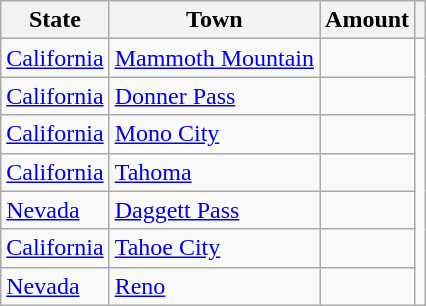<table class="wikitable">
<tr>
<th>State</th>
<th>Town</th>
<th>Amount</th>
<th></th>
</tr>
<tr>
<td><a href='#'>California</a></td>
<td><a href='#'>Mammoth Mountain</a></td>
<td></td>
<td rowspan=7></td>
</tr>
<tr>
<td><a href='#'>California</a></td>
<td><a href='#'>Donner Pass</a></td>
<td></td>
</tr>
<tr>
<td><a href='#'>California</a></td>
<td><a href='#'>Mono City</a></td>
<td></td>
</tr>
<tr>
<td><a href='#'>California</a></td>
<td><a href='#'>Tahoma</a></td>
<td></td>
</tr>
<tr>
<td><a href='#'>Nevada</a></td>
<td><a href='#'>Daggett Pass</a></td>
<td></td>
</tr>
<tr>
<td><a href='#'>California</a></td>
<td><a href='#'>Tahoe City</a></td>
<td></td>
</tr>
<tr>
<td><a href='#'>Nevada</a></td>
<td><a href='#'>Reno</a></td>
<td></td>
</tr>
</table>
